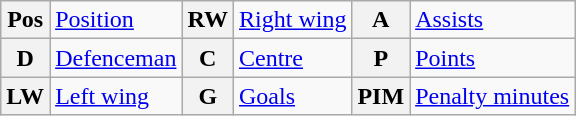<table class="wikitable">
<tr>
<th>Pos</th>
<td><a href='#'>Position</a></td>
<th>RW</th>
<td><a href='#'>Right wing</a></td>
<th>A</th>
<td><a href='#'>Assists</a></td>
</tr>
<tr>
<th>D</th>
<td><a href='#'>Defenceman</a></td>
<th>C</th>
<td><a href='#'>Centre</a></td>
<th>P</th>
<td><a href='#'>Points</a></td>
</tr>
<tr>
<th>LW</th>
<td><a href='#'>Left wing</a></td>
<th>G</th>
<td><a href='#'>Goals</a></td>
<th>PIM</th>
<td><a href='#'>Penalty minutes</a></td>
</tr>
</table>
